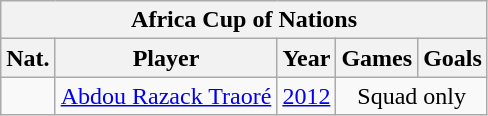<table class="wikitable" style="text-align: center">
<tr>
<th colspan=5>Africa Cup of Nations</th>
</tr>
<tr>
<th>Nat.</th>
<th>Player</th>
<th>Year</th>
<th>Games</th>
<th>Goals</th>
</tr>
<tr>
<td></td>
<td><a href='#'>Abdou Razack Traoré</a></td>
<td><a href='#'>2012</a></td>
<td colspan=2>Squad only</td>
</tr>
</table>
